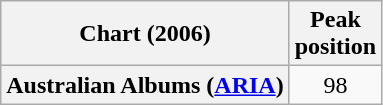<table class="wikitable plainrowheaders" style="text-align:center">
<tr>
<th scope="col">Chart (2006)</th>
<th scope="col">Peak<br>position</th>
</tr>
<tr>
<th scope="row">Australian Albums (<a href='#'>ARIA</a>)</th>
<td>98</td>
</tr>
</table>
